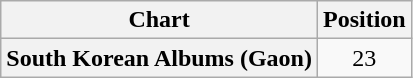<table class="wikitable plainrowheaders" style="text-align:center">
<tr>
<th scope="col">Chart</th>
<th scope="col">Position</th>
</tr>
<tr>
<th scope="row">South Korean Albums (Gaon)</th>
<td>23</td>
</tr>
</table>
